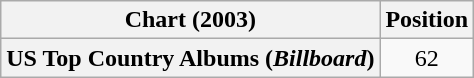<table class="wikitable plainrowheaders" style="text-align:center">
<tr>
<th scope="col">Chart (2003)</th>
<th scope="col">Position</th>
</tr>
<tr>
<th scope="row">US Top Country Albums (<em>Billboard</em>)</th>
<td>62</td>
</tr>
</table>
